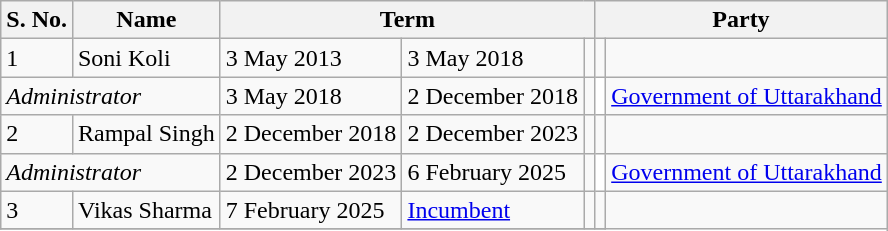<table class="wikitable sortable">
<tr>
<th scope="col">S. No.</th>
<th colspan=1>Name</th>
<th colspan=3>Term</th>
<th colspan=2>Party</th>
</tr>
<tr>
<td>1</td>
<td>Soni Koli</td>
<td>3 May 2013</td>
<td>3 May 2018</td>
<td></td>
<td></td>
</tr>
<tr>
<td colspan=2><em>Administrator</em></td>
<td>3 May 2018</td>
<td>2 December 2018</td>
<td></td>
<td style="background-color: white"></td>
<td><a href='#'>Government of Uttarakhand</a></td>
</tr>
<tr>
<td>2</td>
<td>Rampal Singh</td>
<td>2 December 2018</td>
<td>2 December 2023</td>
<td></td>
<td></td>
</tr>
<tr>
<td colspan=2><em>Administrator</em></td>
<td>2 December 2023</td>
<td>6 February 2025</td>
<td></td>
<td style="background-color: white"></td>
<td><a href='#'>Government of Uttarakhand</a></td>
</tr>
<tr>
<td>3</td>
<td>Vikas Sharma</td>
<td>7 February 2025</td>
<td><a href='#'>Incumbent</a></td>
<td></td>
<td></td>
</tr>
<tr>
</tr>
</table>
